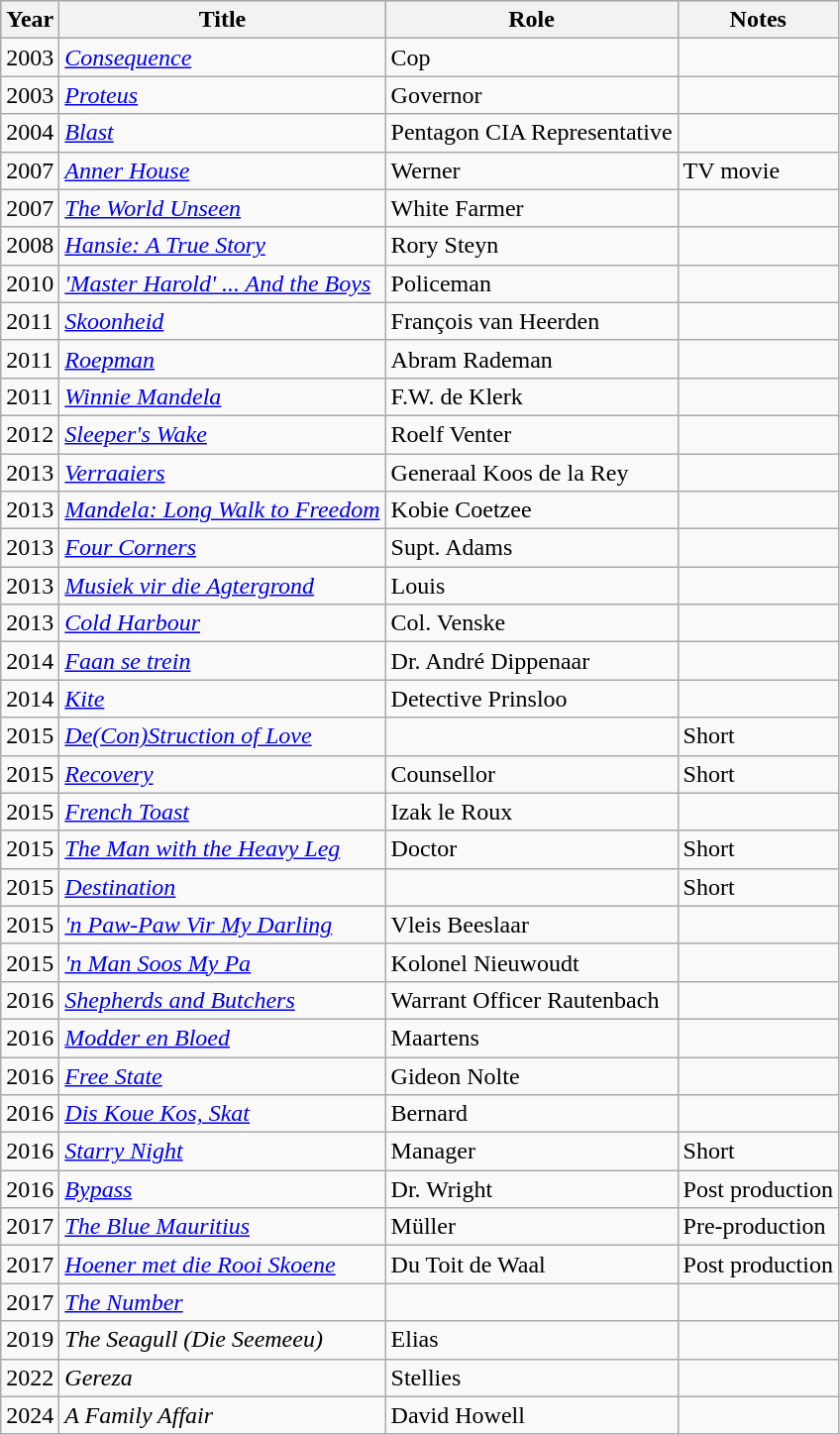<table class="wikitable" style="margin:1em 0;">
<tr style="background:#b0c4de;">
<th>Year</th>
<th>Title</th>
<th>Role</th>
<th>Notes</th>
</tr>
<tr>
<td>2003</td>
<td><em><a href='#'>Consequence</a></em></td>
<td>Cop</td>
<td></td>
</tr>
<tr>
<td>2003</td>
<td><em><a href='#'>Proteus</a></em></td>
<td>Governor</td>
<td></td>
</tr>
<tr>
<td>2004</td>
<td><em><a href='#'>Blast</a></em></td>
<td>Pentagon CIA Representative</td>
<td></td>
</tr>
<tr>
<td>2007</td>
<td><em><a href='#'>Anner House</a></em></td>
<td>Werner</td>
<td>TV movie</td>
</tr>
<tr>
<td>2007</td>
<td><em><a href='#'>The World Unseen</a></em></td>
<td>White Farmer</td>
<td></td>
</tr>
<tr>
<td>2008</td>
<td><em><a href='#'>Hansie: A True Story</a></em></td>
<td>Rory Steyn</td>
<td></td>
</tr>
<tr>
<td>2010</td>
<td><em><a href='#'>'Master Harold' ... And the Boys</a></em></td>
<td>Policeman</td>
<td></td>
</tr>
<tr>
<td>2011</td>
<td><em><a href='#'>Skoonheid</a></em></td>
<td>François van Heerden</td>
<td></td>
</tr>
<tr>
<td>2011</td>
<td><em><a href='#'>Roepman</a></em></td>
<td>Abram Rademan</td>
<td></td>
</tr>
<tr>
<td>2011</td>
<td><em><a href='#'>Winnie Mandela</a></em></td>
<td>F.W. de Klerk</td>
<td></td>
</tr>
<tr>
<td>2012</td>
<td><em><a href='#'>Sleeper's Wake</a></em></td>
<td>Roelf Venter</td>
<td></td>
</tr>
<tr>
<td>2013</td>
<td><em><a href='#'>Verraaiers</a></em></td>
<td>Generaal Koos de la Rey</td>
<td></td>
</tr>
<tr>
<td>2013</td>
<td><em><a href='#'>Mandela: Long Walk to Freedom</a></em></td>
<td>Kobie Coetzee</td>
<td></td>
</tr>
<tr>
<td>2013</td>
<td><em><a href='#'>Four Corners</a></em></td>
<td>Supt. Adams</td>
<td></td>
</tr>
<tr>
<td>2013</td>
<td><em><a href='#'>Musiek vir die Agtergrond</a></em></td>
<td>Louis</td>
<td></td>
</tr>
<tr>
<td>2013</td>
<td><em><a href='#'>Cold Harbour</a></em></td>
<td>Col. Venske</td>
<td></td>
</tr>
<tr>
<td>2014</td>
<td><em><a href='#'>Faan se trein</a></em></td>
<td>Dr. André Dippenaar</td>
<td></td>
</tr>
<tr>
<td>2014</td>
<td><em><a href='#'>Kite</a></em></td>
<td>Detective Prinsloo</td>
<td></td>
</tr>
<tr>
<td>2015</td>
<td><em><a href='#'>De(Con)Struction of Love</a></em></td>
<td></td>
<td>Short</td>
</tr>
<tr>
<td>2015</td>
<td><em><a href='#'>Recovery</a></em></td>
<td>Counsellor</td>
<td>Short</td>
</tr>
<tr>
<td>2015</td>
<td><em><a href='#'>French Toast</a></em></td>
<td>Izak le Roux</td>
<td></td>
</tr>
<tr>
<td>2015</td>
<td><em><a href='#'>The Man with the Heavy Leg</a></em></td>
<td>Doctor</td>
<td>Short</td>
</tr>
<tr>
<td>2015</td>
<td><em><a href='#'>Destination</a></em></td>
<td></td>
<td>Short</td>
</tr>
<tr>
<td>2015</td>
<td><em><a href='#'>'n Paw-Paw Vir My Darling</a></em></td>
<td>Vleis Beeslaar</td>
<td></td>
</tr>
<tr>
<td>2015</td>
<td><em><a href='#'>'n Man Soos My Pa</a></em></td>
<td>Kolonel Nieuwoudt</td>
<td></td>
</tr>
<tr>
<td>2016</td>
<td><em><a href='#'>Shepherds and Butchers</a></em></td>
<td>Warrant Officer Rautenbach</td>
<td></td>
</tr>
<tr>
<td>2016</td>
<td><em><a href='#'>Modder en Bloed</a></em></td>
<td>Maartens</td>
<td></td>
</tr>
<tr>
<td>2016</td>
<td><em><a href='#'>Free State</a></em></td>
<td>Gideon Nolte</td>
<td></td>
</tr>
<tr>
<td>2016</td>
<td><em><a href='#'>Dis Koue Kos, Skat</a></em></td>
<td>Bernard</td>
<td></td>
</tr>
<tr>
<td>2016</td>
<td><em><a href='#'>Starry Night</a></em></td>
<td>Manager</td>
<td>Short</td>
</tr>
<tr>
<td>2016</td>
<td><em><a href='#'>Bypass</a></em></td>
<td>Dr. Wright</td>
<td>Post production</td>
</tr>
<tr>
<td>2017</td>
<td><em><a href='#'>The Blue Mauritius</a></em></td>
<td>Müller</td>
<td>Pre-production</td>
</tr>
<tr>
<td>2017</td>
<td><em><a href='#'>Hoener met die Rooi Skoene</a></em></td>
<td>Du Toit de Waal</td>
<td>Post production</td>
</tr>
<tr>
<td>2017</td>
<td><em><a href='#'>The Number</a></em></td>
<td></td>
<td></td>
</tr>
<tr>
<td>2019</td>
<td><em>The Seagull (Die Seemeeu)</em></td>
<td>Elias</td>
<td></td>
</tr>
<tr>
<td>2022</td>
<td><em>Gereza</em></td>
<td>Stellies</td>
<td></td>
</tr>
<tr>
<td>2024</td>
<td><em>A Family Affair</em></td>
<td>David Howell</td>
<td></td>
</tr>
</table>
